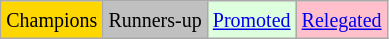<table class="wikitable">
<tr>
<td bgcolor=gold><small>Champions</small></td>
<td bgcolor=silver><small>Runners-up</small></td>
<td bgcolor=#DFD><small><a href='#'>Promoted</a> </small></td>
<td bgcolor=Pink><small><a href='#'>Relegated</a> </small></td>
</tr>
</table>
